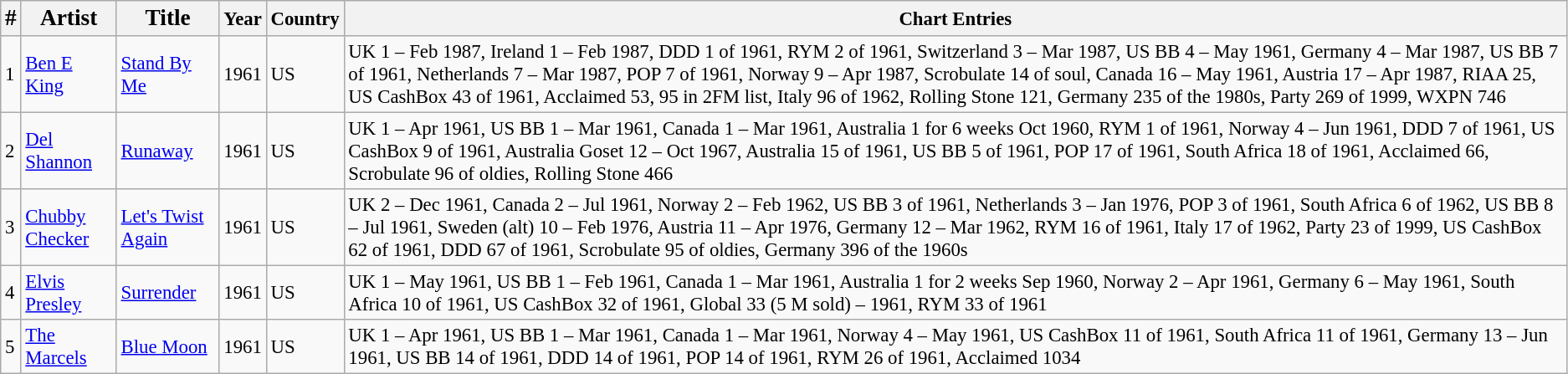<table class="wikitable" style="font-size:95%;">
<tr>
<th><big>#</big></th>
<th><big>Artist</big></th>
<th><big>Title</big></th>
<th>Year</th>
<th>Country</th>
<th>Chart Entries</th>
</tr>
<tr>
<td>1</td>
<td><a href='#'>Ben E King</a></td>
<td><a href='#'>Stand By Me</a></td>
<td>1961</td>
<td>US</td>
<td>UK 1 – Feb 1987, Ireland 1 – Feb 1987, DDD 1 of 1961, RYM 2 of 1961, Switzerland 3 – Mar 1987, US BB 4 – May 1961, Germany 4 – Mar 1987, US BB 7 of 1961, Netherlands 7 – Mar 1987, POP 7 of 1961, Norway 9 – Apr 1987, Scrobulate 14 of soul, Canada 16 – May 1961, Austria 17 – Apr 1987, RIAA 25, US CashBox 43 of 1961, Acclaimed 53, 95 in 2FM list, Italy 96 of 1962, Rolling Stone 121, Germany 235 of the 1980s, Party 269 of 1999, WXPN 746</td>
</tr>
<tr>
<td>2</td>
<td><a href='#'>Del Shannon</a></td>
<td><a href='#'>Runaway</a></td>
<td>1961</td>
<td>US</td>
<td>UK 1 – Apr 1961, US BB 1 – Mar 1961, Canada 1 – Mar 1961, Australia 1 for 6 weeks Oct 1960, RYM 1 of 1961, Norway 4 – Jun 1961, DDD 7 of 1961, US CashBox 9 of 1961, Australia Goset 12 – Oct 1967, Australia 15 of 1961, US BB 5 of 1961, POP 17 of 1961, South Africa 18 of 1961, Acclaimed 66, Scrobulate 96 of oldies, Rolling Stone 466</td>
</tr>
<tr>
<td>3</td>
<td><a href='#'>Chubby Checker</a></td>
<td><a href='#'>Let's Twist Again</a></td>
<td>1961</td>
<td>US</td>
<td>UK 2 – Dec 1961, Canada 2 – Jul 1961, Norway 2 – Feb 1962, US BB 3 of 1961, Netherlands 3 – Jan 1976, POP 3 of 1961, South Africa 6 of 1962, US BB 8 – Jul 1961, Sweden (alt) 10 – Feb 1976, Austria 11 – Apr 1976, Germany 12 – Mar 1962, RYM 16 of 1961, Italy 17 of 1962, Party 23 of 1999, US CashBox 62 of 1961, DDD 67 of 1961, Scrobulate 95 of oldies, Germany 396 of the 1960s</td>
</tr>
<tr>
<td>4</td>
<td><a href='#'>Elvis Presley</a></td>
<td><a href='#'>Surrender</a></td>
<td>1961</td>
<td>US</td>
<td>UK 1 – May 1961, US BB 1 – Feb 1961, Canada 1 – Mar 1961, Australia 1 for 2 weeks Sep 1960, Norway 2 – Apr 1961, Germany 6 – May 1961, South Africa 10 of 1961, US CashBox 32 of 1961, Global 33 (5 M sold) – 1961, RYM 33 of 1961</td>
</tr>
<tr>
<td>5</td>
<td><a href='#'>The Marcels</a></td>
<td><a href='#'>Blue Moon</a></td>
<td>1961</td>
<td>US</td>
<td>UK 1 – Apr 1961, US BB 1 – Mar 1961, Canada 1 – Mar 1961, Norway 4 – May 1961, US CashBox 11 of 1961, South Africa 11 of 1961, Germany 13 – Jun 1961, US BB 14 of 1961, DDD 14 of 1961, POP 14 of 1961, RYM 26 of 1961, Acclaimed 1034</td>
</tr>
</table>
